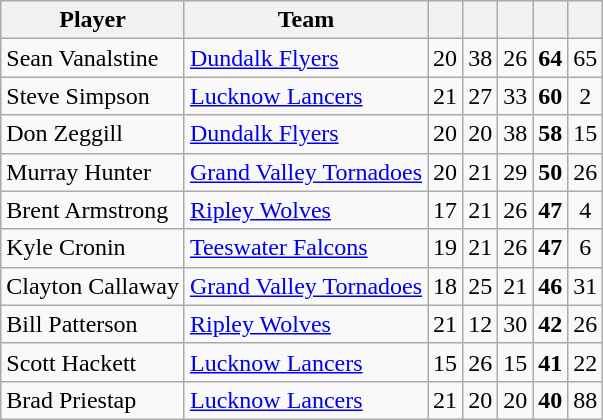<table class="wikitable" style="text-align:center">
<tr>
<th width:30%;">Player</th>
<th width:30%;">Team</th>
<th width:7.5%;"></th>
<th width:7.5%;"></th>
<th width:7.5%;"></th>
<th width:7.5%;"></th>
<th width:7.5%;"></th>
</tr>
<tr>
<td align=left>Sean Vanalstine</td>
<td align=left><a href='#'>Dundalk Flyers</a></td>
<td>20</td>
<td>38</td>
<td>26</td>
<td><strong>64</strong></td>
<td>65</td>
</tr>
<tr>
<td align=left>Steve Simpson</td>
<td align=left><a href='#'>Lucknow Lancers</a></td>
<td>21</td>
<td>27</td>
<td>33</td>
<td><strong>60</strong></td>
<td>2</td>
</tr>
<tr>
<td align=left>Don Zeggill</td>
<td align=left><a href='#'>Dundalk Flyers</a></td>
<td>20</td>
<td>20</td>
<td>38</td>
<td><strong>58</strong></td>
<td>15</td>
</tr>
<tr>
<td align=left>Murray Hunter</td>
<td align=left><a href='#'>Grand Valley Tornadoes</a></td>
<td>20</td>
<td>21</td>
<td>29</td>
<td><strong>50</strong></td>
<td>26</td>
</tr>
<tr>
<td align=left>Brent Armstrong</td>
<td align=left><a href='#'>Ripley Wolves</a></td>
<td>17</td>
<td>21</td>
<td>26</td>
<td><strong>47</strong></td>
<td>4</td>
</tr>
<tr>
<td align=left>Kyle Cronin</td>
<td align=left><a href='#'>Teeswater Falcons</a></td>
<td>19</td>
<td>21</td>
<td>26</td>
<td><strong>47</strong></td>
<td>6</td>
</tr>
<tr>
<td align=left>Clayton Callaway</td>
<td align=left><a href='#'>Grand Valley Tornadoes</a></td>
<td>18</td>
<td>25</td>
<td>21</td>
<td><strong>46</strong></td>
<td>31</td>
</tr>
<tr>
<td align=left>Bill Patterson</td>
<td align=left><a href='#'>Ripley Wolves</a></td>
<td>21</td>
<td>12</td>
<td>30</td>
<td><strong>42</strong></td>
<td>26</td>
</tr>
<tr>
<td align=left>Scott Hackett</td>
<td align=left><a href='#'>Lucknow Lancers</a></td>
<td>15</td>
<td>26</td>
<td>15</td>
<td><strong>41</strong></td>
<td>22</td>
</tr>
<tr>
<td align=left>Brad Priestap</td>
<td align=left><a href='#'>Lucknow Lancers</a></td>
<td>21</td>
<td>20</td>
<td>20</td>
<td><strong>40</strong></td>
<td>88</td>
</tr>
</table>
